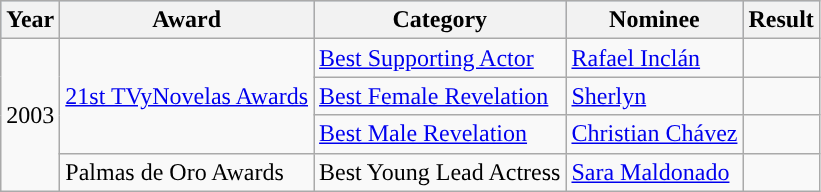<table class="wikitable">
<tr style="background:#b0c4de;">
<th>Year</th>
<th>Award</th>
<th>Category</th>
<th>Nominee</th>
<th>Result</th>
</tr>
<tr>
<td rowspan=4>2003</td>
<td rowspan=3><a href='#'>21st TVyNovelas Awards</a></td>
<td><a href='#'>Best Supporting Actor</a></td>
<td><a href='#'>Rafael Inclán</a></td>
<td></td>
</tr>
<tr>
<td><a href='#'>Best Female Revelation</a></td>
<td><a href='#'>Sherlyn</a></td>
<td></td>
</tr>
<tr>
<td><a href='#'>Best Male Revelation</a></td>
<td><a href='#'>Christian Chávez</a></td>
<td></td>
</tr>
<tr>
<td>Palmas de Oro Awards</td>
<td>Best Young Lead Actress</td>
<td><a href='#'>Sara Maldonado</a></td>
<td></td>
</tr>
</table>
